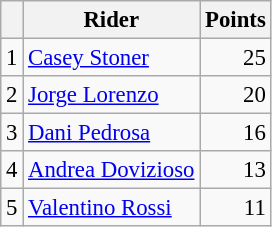<table class="wikitable" style="font-size: 95%;">
<tr>
<th></th>
<th>Rider</th>
<th>Points</th>
</tr>
<tr>
<td align=center>1</td>
<td> <a href='#'>Casey Stoner</a></td>
<td align=right>25</td>
</tr>
<tr>
<td align=center>2</td>
<td> <a href='#'>Jorge Lorenzo</a></td>
<td align=right>20</td>
</tr>
<tr>
<td align=center>3</td>
<td> <a href='#'>Dani Pedrosa</a></td>
<td align=right>16</td>
</tr>
<tr>
<td align=center>4</td>
<td> <a href='#'>Andrea Dovizioso</a></td>
<td align=right>13</td>
</tr>
<tr>
<td align=center>5</td>
<td> <a href='#'>Valentino Rossi</a></td>
<td align=right>11</td>
</tr>
</table>
